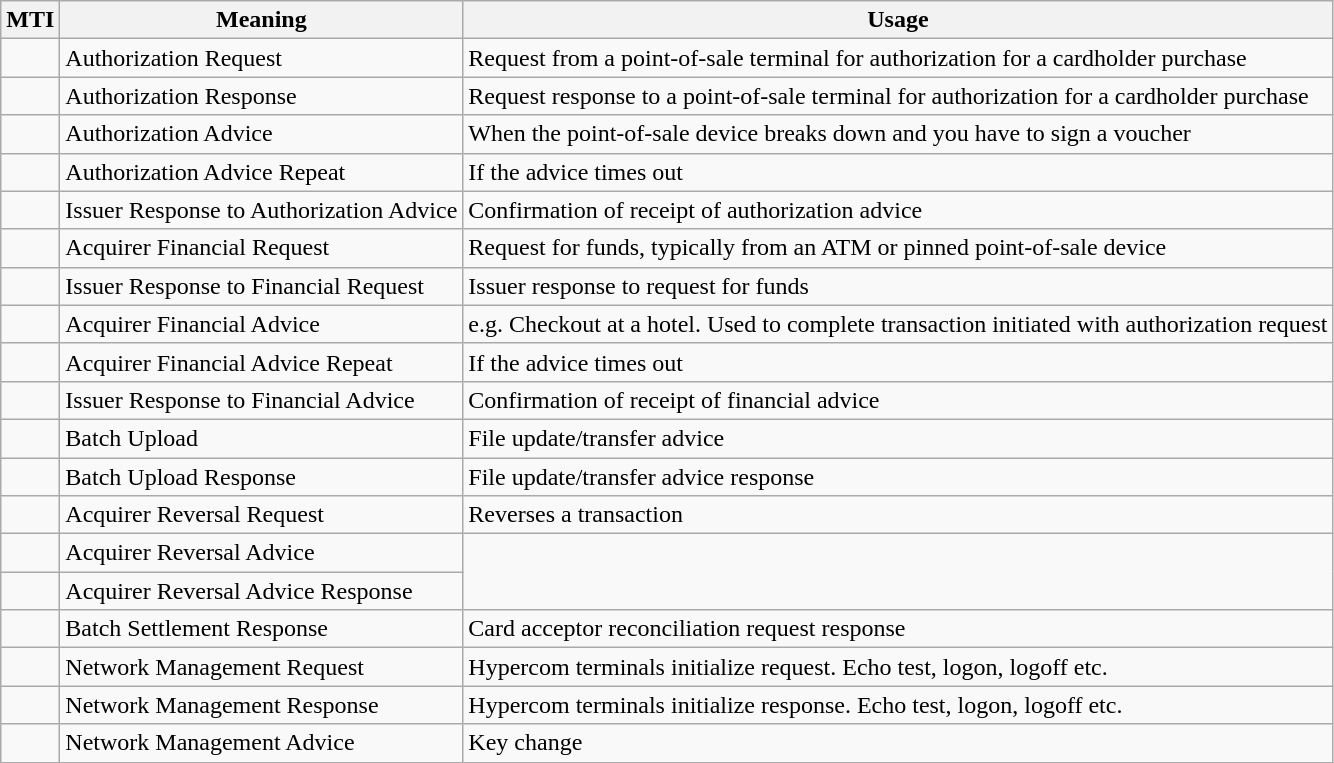<table class="wikitable">
<tr>
<th>MTI</th>
<th>Meaning</th>
<th>Usage</th>
</tr>
<tr>
<td></td>
<td>Authorization Request</td>
<td>Request from a point-of-sale terminal for authorization for a cardholder purchase</td>
</tr>
<tr>
<td></td>
<td>Authorization Response</td>
<td>Request response to a point-of-sale terminal for authorization for a cardholder purchase</td>
</tr>
<tr>
<td></td>
<td>Authorization Advice</td>
<td>When the point-of-sale device breaks down and you have to sign a voucher</td>
</tr>
<tr>
<td></td>
<td>Authorization Advice Repeat</td>
<td>If the advice times out</td>
</tr>
<tr>
<td></td>
<td>Issuer Response to Authorization Advice</td>
<td>Confirmation of receipt of authorization advice</td>
</tr>
<tr>
<td></td>
<td>Acquirer Financial Request</td>
<td>Request for funds, typically from an ATM or pinned point-of-sale device</td>
</tr>
<tr>
<td></td>
<td>Issuer Response to Financial Request</td>
<td>Issuer response to request for funds</td>
</tr>
<tr>
<td></td>
<td>Acquirer Financial Advice</td>
<td>e.g. Checkout at a hotel. Used to complete transaction initiated with authorization request</td>
</tr>
<tr>
<td></td>
<td>Acquirer Financial Advice Repeat</td>
<td>If the advice times out</td>
</tr>
<tr>
<td></td>
<td>Issuer Response to Financial Advice</td>
<td>Confirmation of receipt of financial advice</td>
</tr>
<tr>
<td></td>
<td>Batch Upload</td>
<td>File update/transfer advice</td>
</tr>
<tr>
<td></td>
<td>Batch Upload Response</td>
<td>File update/transfer advice response</td>
</tr>
<tr>
<td></td>
<td>Acquirer Reversal Request</td>
<td>Reverses a transaction</td>
</tr>
<tr>
<td></td>
<td>Acquirer Reversal Advice</td>
</tr>
<tr>
<td></td>
<td>Acquirer Reversal Advice Response</td>
</tr>
<tr>
<td></td>
<td>Batch Settlement Response</td>
<td>Card acceptor reconciliation request response</td>
</tr>
<tr>
<td></td>
<td>Network Management Request</td>
<td>Hypercom terminals initialize request. Echo test, logon, logoff etc.</td>
</tr>
<tr>
<td></td>
<td>Network Management Response</td>
<td>Hypercom terminals initialize response. Echo test, logon, logoff etc.</td>
</tr>
<tr>
<td></td>
<td>Network Management Advice</td>
<td>Key change</td>
</tr>
</table>
